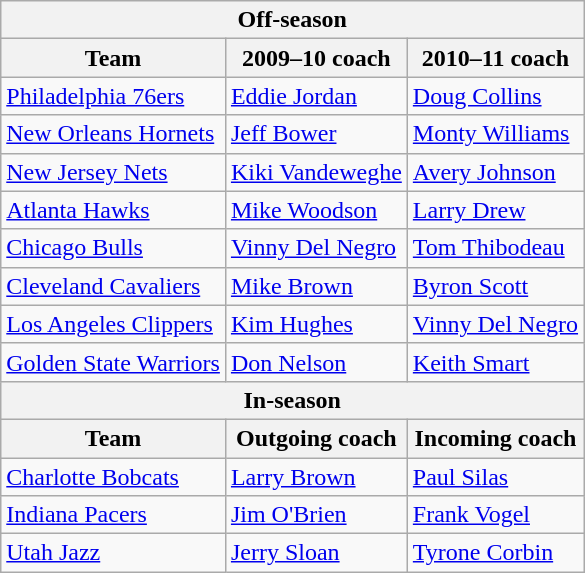<table class="wikitable">
<tr>
<th colspan="3">Off-season</th>
</tr>
<tr>
<th>Team</th>
<th>2009–10 coach</th>
<th>2010–11 coach</th>
</tr>
<tr>
<td><a href='#'>Philadelphia 76ers</a></td>
<td><a href='#'>Eddie Jordan</a></td>
<td><a href='#'>Doug Collins</a></td>
</tr>
<tr>
<td><a href='#'>New Orleans Hornets</a></td>
<td><a href='#'>Jeff Bower</a></td>
<td><a href='#'>Monty Williams</a></td>
</tr>
<tr>
<td><a href='#'>New Jersey Nets</a></td>
<td><a href='#'>Kiki Vandeweghe</a></td>
<td><a href='#'>Avery Johnson</a></td>
</tr>
<tr>
<td><a href='#'>Atlanta Hawks</a></td>
<td><a href='#'>Mike Woodson</a></td>
<td><a href='#'>Larry Drew</a></td>
</tr>
<tr>
<td><a href='#'>Chicago Bulls</a></td>
<td><a href='#'>Vinny Del Negro</a></td>
<td><a href='#'>Tom Thibodeau</a></td>
</tr>
<tr>
<td><a href='#'>Cleveland Cavaliers</a></td>
<td><a href='#'>Mike Brown</a></td>
<td><a href='#'>Byron Scott</a></td>
</tr>
<tr>
<td><a href='#'>Los Angeles Clippers</a></td>
<td><a href='#'>Kim Hughes</a></td>
<td><a href='#'>Vinny Del Negro</a></td>
</tr>
<tr>
<td><a href='#'>Golden State Warriors</a></td>
<td><a href='#'>Don Nelson</a></td>
<td><a href='#'>Keith Smart</a></td>
</tr>
<tr>
<th colspan="3">In-season</th>
</tr>
<tr>
<th>Team</th>
<th>Outgoing coach</th>
<th>Incoming coach</th>
</tr>
<tr>
<td><a href='#'>Charlotte Bobcats</a></td>
<td><a href='#'>Larry Brown</a></td>
<td><a href='#'>Paul Silas</a></td>
</tr>
<tr>
<td><a href='#'>Indiana Pacers</a></td>
<td><a href='#'>Jim O'Brien</a></td>
<td><a href='#'>Frank Vogel</a></td>
</tr>
<tr>
<td><a href='#'>Utah Jazz</a></td>
<td><a href='#'>Jerry Sloan</a></td>
<td><a href='#'>Tyrone Corbin</a></td>
</tr>
</table>
